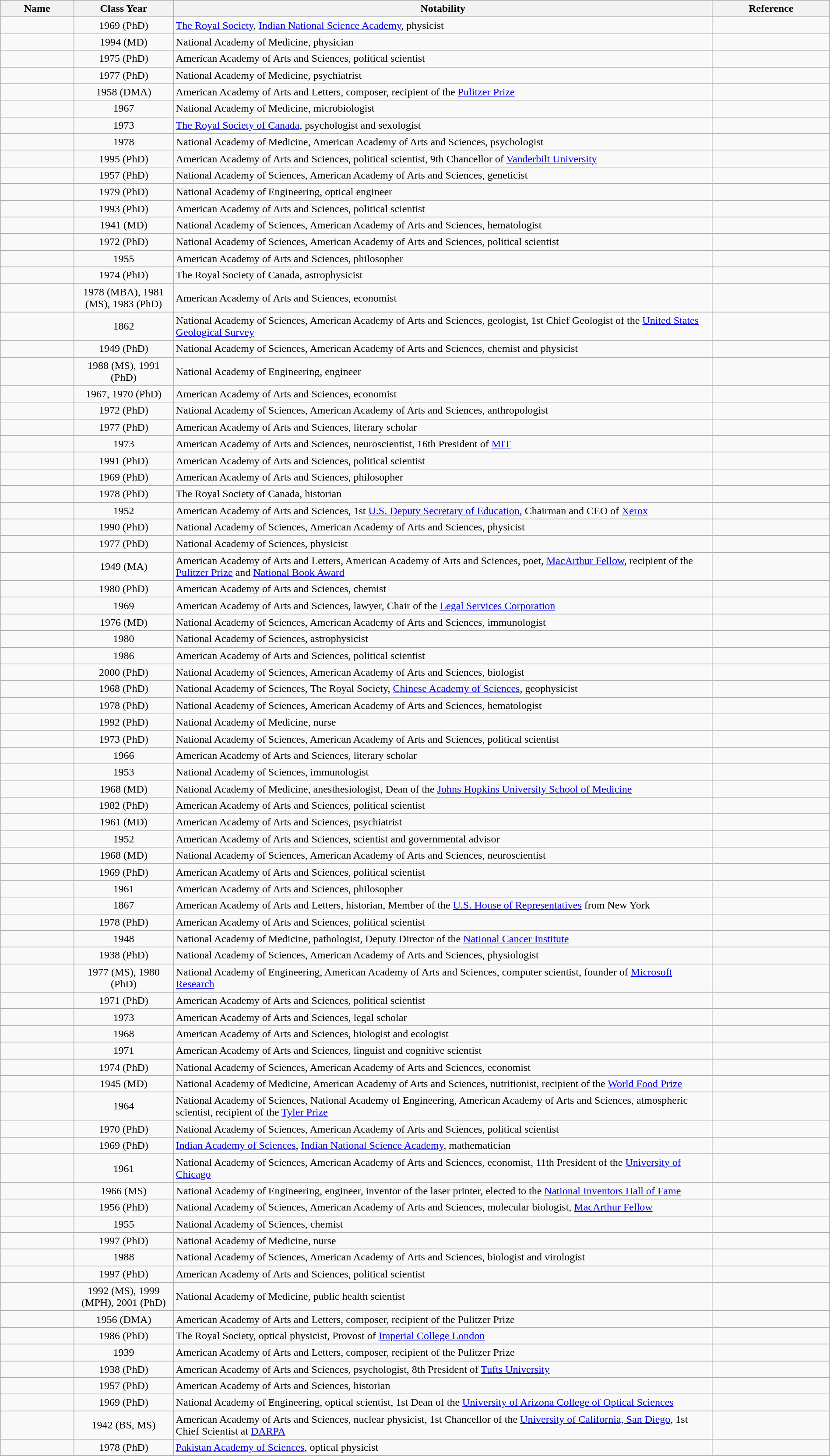<table class="wikitable sortable" style="width:100%">
<tr>
<th style="width:*;">Name</th>
<th style="width:12%;">Class Year</th>
<th style="width:65%;" class="unsortable">Notability</th>
<th style="width:*;" class="unsortable">Reference</th>
</tr>
<tr>
<td></td>
<td style="text-align:center;">1969 (PhD)</td>
<td><a href='#'>The Royal Society</a>, <a href='#'>Indian National Science Academy</a>, physicist</td>
<td style="text-align:center;"></td>
</tr>
<tr>
<td></td>
<td style="text-align:center;">1994 (MD)</td>
<td>National Academy of Medicine, physician</td>
<td style="text-align:center;"></td>
</tr>
<tr>
<td></td>
<td style="text-align:center;">1975 (PhD)</td>
<td>American Academy of Arts and Sciences, political scientist</td>
<td style="text-align:center;"></td>
</tr>
<tr>
<td></td>
<td style="text-align:center;">1977 (PhD)</td>
<td>National Academy of Medicine, psychiatrist</td>
<td style="text-align:center;"></td>
</tr>
<tr>
<td></td>
<td style="text-align:center;">1958 (DMA)</td>
<td>American Academy of Arts and Letters, composer, recipient of the <a href='#'>Pulitzer Prize</a></td>
<td style="text-align:center;"></td>
</tr>
<tr>
<td></td>
<td style="text-align:center;">1967</td>
<td>National Academy of Medicine, microbiologist</td>
<td style="text-align:center;"></td>
</tr>
<tr>
<td></td>
<td style="text-align:center;">1973</td>
<td><a href='#'>The Royal Society of Canada</a>, psychologist and sexologist</td>
<td style="text-align:center;"></td>
</tr>
<tr>
<td></td>
<td style="text-align:center;">1978</td>
<td>National Academy of Medicine, American Academy of Arts and Sciences, psychologist</td>
<td style="text-align:center;"></td>
</tr>
<tr>
<td></td>
<td style="text-align:center;">1995 (PhD)</td>
<td>American Academy of Arts and Sciences, political scientist, 9th Chancellor of <a href='#'>Vanderbilt University</a></td>
<td style="text-align:center;"></td>
</tr>
<tr>
<td></td>
<td style="text-align:center;">1957 (PhD)</td>
<td>National Academy of Sciences, American Academy of Arts and Sciences, geneticist</td>
<td style="text-align:center;"></td>
</tr>
<tr>
<td></td>
<td style="text-align:center;">1979 (PhD)</td>
<td>National Academy of Engineering, optical engineer</td>
<td style="text-align:center;"></td>
</tr>
<tr>
<td></td>
<td style="text-align:center;">1993 (PhD)</td>
<td>American Academy of Arts and Sciences, political scientist</td>
<td style="text-align:center;"></td>
</tr>
<tr>
<td></td>
<td style="text-align:center;">1941 (MD)</td>
<td>National Academy of Sciences, American Academy of Arts and Sciences, hematologist</td>
<td style="text-align:center;"></td>
</tr>
<tr>
<td></td>
<td style="text-align:center;">1972 (PhD)</td>
<td>National Academy of Sciences, American Academy of Arts and Sciences, political scientist</td>
<td style="text-align:center;"></td>
</tr>
<tr>
<td></td>
<td style="text-align:center;">1955</td>
<td>American Academy of Arts and Sciences, philosopher</td>
<td style="text-align:center;"></td>
</tr>
<tr>
<td></td>
<td style="text-align:center;">1974 (PhD)</td>
<td>The Royal Society of Canada, astrophysicist</td>
<td style="text-align:center;"></td>
</tr>
<tr>
<td></td>
<td style="text-align:center;">1978 (MBA), 1981 (MS), 1983 (PhD)</td>
<td>American Academy of Arts and Sciences, economist</td>
<td style="text-align:center;"></td>
</tr>
<tr>
<td></td>
<td style="text-align:center;">1862</td>
<td>National Academy of Sciences, American Academy of Arts and Sciences, geologist, 1st Chief Geologist of the <a href='#'>United States Geological Survey</a></td>
<td style="text-align:center;"></td>
</tr>
<tr>
<td></td>
<td style="text-align:center;">1949 (PhD)</td>
<td>National Academy of Sciences, American Academy of Arts and Sciences, chemist and physicist</td>
<td style="text-align:center;"></td>
</tr>
<tr>
<td></td>
<td style="text-align:center;">1988 (MS), 1991 (PhD)</td>
<td>National Academy of Engineering, engineer</td>
<td style="text-align:center;"></td>
</tr>
<tr>
<td></td>
<td style="text-align:center;">1967, 1970 (PhD)</td>
<td>American Academy of Arts and Sciences, economist</td>
<td style="text-align:center;"></td>
</tr>
<tr>
<td></td>
<td style="text-align:center;">1972 (PhD)</td>
<td>National Academy of Sciences, American Academy of Arts and Sciences, anthropologist</td>
<td style="text-align:center;"></td>
</tr>
<tr>
<td></td>
<td style="text-align:center;">1977 (PhD)</td>
<td>American Academy of Arts and Sciences, literary scholar</td>
<td style="text-align:center;"></td>
</tr>
<tr>
<td></td>
<td style="text-align:center;">1973</td>
<td>American Academy of Arts and Sciences, neuroscientist, 16th President of <a href='#'>MIT</a></td>
<td style="text-align:center;"></td>
</tr>
<tr>
<td></td>
<td style="text-align:center;">1991 (PhD)</td>
<td>American Academy of Arts and Sciences, political scientist</td>
<td style="text-align:center;"></td>
</tr>
<tr>
<td></td>
<td style="text-align:center;">1969 (PhD)</td>
<td>American Academy of Arts and Sciences, philosopher</td>
<td style="text-align:center;"></td>
</tr>
<tr>
<td></td>
<td style="text-align:center;">1978 (PhD)</td>
<td>The Royal Society of Canada, historian</td>
<td style="text-align:center;"></td>
</tr>
<tr>
<td></td>
<td style="text-align:center;">1952</td>
<td>American Academy of Arts and Sciences, 1st <a href='#'>U.S. Deputy Secretary of Education</a>, Chairman and CEO of <a href='#'>Xerox</a></td>
<td style="text-align:center;"></td>
</tr>
<tr>
<td></td>
<td style="text-align:center;">1990 (PhD)</td>
<td>National Academy of Sciences, American Academy of Arts and Sciences, physicist</td>
<td style="text-align:center;"></td>
</tr>
<tr>
<td></td>
<td style="text-align:center;">1977 (PhD)</td>
<td>National Academy of Sciences, physicist</td>
<td style="text-align:center;"></td>
</tr>
<tr>
<td></td>
<td style="text-align:center;">1949 (MA)</td>
<td>American Academy of Arts and Letters, American Academy of Arts and Sciences, poet, <a href='#'>MacArthur Fellow</a>, recipient of the <a href='#'>Pulitzer Prize</a> and <a href='#'>National Book Award</a></td>
<td style="text-align:center;"></td>
</tr>
<tr>
<td></td>
<td style="text-align:center;">1980 (PhD)</td>
<td>American Academy of Arts and Sciences, chemist</td>
<td style="text-align:center;"></td>
</tr>
<tr>
<td></td>
<td style="text-align:center;">1969</td>
<td>American Academy of Arts and Sciences, lawyer, Chair of the <a href='#'>Legal Services Corporation</a></td>
<td style="text-align:center;"></td>
</tr>
<tr>
<td></td>
<td style="text-align:center;">1976 (MD)</td>
<td>National Academy of Sciences, American Academy of Arts and Sciences, immunologist</td>
<td style="text-align:center;"></td>
</tr>
<tr>
<td></td>
<td style="text-align:center;">1980</td>
<td>National Academy of Sciences, astrophysicist</td>
<td style="text-align:center;"></td>
</tr>
<tr>
<td></td>
<td style="text-align:center;">1986</td>
<td>American Academy of Arts and Sciences, political scientist</td>
<td style="text-align:center;"></td>
</tr>
<tr>
<td></td>
<td style="text-align:center;">2000 (PhD)</td>
<td>National Academy of Sciences, American Academy of Arts and Sciences, biologist</td>
<td style="text-align:center;"></td>
</tr>
<tr>
<td></td>
<td style="text-align:center;">1968 (PhD)</td>
<td>National Academy of Sciences, The Royal Society, <a href='#'>Chinese Academy of Sciences</a>, geophysicist</td>
<td style="text-align:center;"></td>
</tr>
<tr>
<td></td>
<td style="text-align:center;">1978 (PhD)</td>
<td>National Academy of Sciences, American Academy of Arts and Sciences, hematologist</td>
<td style="text-align:center;"></td>
</tr>
<tr>
<td></td>
<td style="text-align:center;">1992 (PhD)</td>
<td>National Academy of Medicine, nurse</td>
<td style="text-align:center;"></td>
</tr>
<tr>
<td></td>
<td style="text-align:center;">1973 (PhD)</td>
<td>National Academy of Sciences, American Academy of Arts and Sciences, political scientist</td>
<td style="text-align:center;"></td>
</tr>
<tr>
<td></td>
<td style="text-align:center;">1966</td>
<td>American Academy of Arts and Sciences, literary scholar</td>
<td style="text-align:center;"></td>
</tr>
<tr>
<td></td>
<td style="text-align:center;">1953</td>
<td>National Academy of Sciences, immunologist</td>
<td style="text-align:center;"></td>
</tr>
<tr>
<td></td>
<td style="text-align:center;">1968 (MD)</td>
<td>National Academy of Medicine, anesthesiologist, Dean of the <a href='#'>Johns Hopkins University School of Medicine</a></td>
<td style="text-align:center;"></td>
</tr>
<tr>
<td></td>
<td style="text-align:center;">1982 (PhD)</td>
<td>American Academy of Arts and Sciences, political scientist</td>
<td style="text-align:center;"></td>
</tr>
<tr>
<td></td>
<td style="text-align:center;">1961 (MD)</td>
<td>American Academy of Arts and Sciences, psychiatrist</td>
<td style="text-align:center;"></td>
</tr>
<tr>
<td></td>
<td style="text-align:center;">1952</td>
<td>American Academy of Arts and Sciences, scientist and governmental advisor</td>
<td style="text-align:center;"></td>
</tr>
<tr>
<td></td>
<td style="text-align:center;">1968 (MD)</td>
<td>National Academy of Sciences, American Academy of Arts and Sciences, neuroscientist</td>
<td style="text-align:center;"></td>
</tr>
<tr>
<td></td>
<td style="text-align:center;">1969 (PhD)</td>
<td>American Academy of Arts and Sciences, political scientist</td>
<td style="text-align:center;"></td>
</tr>
<tr>
<td></td>
<td style="text-align:center;">1961</td>
<td>American Academy of Arts and Sciences, philosopher</td>
<td style="text-align:center;"></td>
</tr>
<tr>
<td></td>
<td style="text-align:center;">1867</td>
<td>American Academy of Arts and Letters, historian, Member of the <a href='#'>U.S. House of Representatives</a> from New York</td>
<td style="text-align:center;"></td>
</tr>
<tr>
<td></td>
<td style="text-align:center;">1978 (PhD)</td>
<td>American Academy of Arts and Sciences, political scientist</td>
<td style="text-align:center;"></td>
</tr>
<tr>
<td></td>
<td style="text-align:center;">1948</td>
<td>National Academy of Medicine, pathologist, Deputy Director of the <a href='#'>National Cancer Institute</a></td>
<td style="text-align:center;"></td>
</tr>
<tr>
<td></td>
<td style="text-align:center;">1938 (PhD)</td>
<td>National Academy of Sciences, American Academy of Arts and Sciences, physiologist</td>
<td style="text-align:center;"></td>
</tr>
<tr>
<td></td>
<td style="text-align:center;">1977 (MS), 1980 (PhD)</td>
<td>National Academy of Engineering, American Academy of Arts and Sciences, computer scientist, founder of <a href='#'>Microsoft Research</a></td>
<td style="text-align:center;"></td>
</tr>
<tr>
<td></td>
<td style="text-align:center;">1971 (PhD)</td>
<td>American Academy of Arts and Sciences, political scientist</td>
<td style="text-align:center;"></td>
</tr>
<tr>
<td></td>
<td style="text-align:center;">1973</td>
<td>American Academy of Arts and Sciences, legal scholar</td>
<td style="text-align:center;"></td>
</tr>
<tr>
<td></td>
<td style="text-align:center;">1968</td>
<td>American Academy of Arts and Sciences, biologist and ecologist</td>
<td style="text-align:center;"></td>
</tr>
<tr>
<td></td>
<td style="text-align:center;">1971</td>
<td>American Academy of Arts and Sciences, linguist and cognitive scientist</td>
<td style="text-align:center;"></td>
</tr>
<tr>
<td></td>
<td style="text-align:center;">1974 (PhD)</td>
<td>National Academy of Sciences, American Academy of Arts and Sciences, economist</td>
<td style="text-align:center;"></td>
</tr>
<tr>
<td></td>
<td style="text-align:center;">1945 (MD)</td>
<td>National Academy of Medicine, American Academy of Arts and Sciences, nutritionist, recipient of the <a href='#'>World Food Prize</a></td>
<td style="text-align:center;"></td>
</tr>
<tr>
<td></td>
<td style="text-align:center;">1964</td>
<td>National Academy of Sciences, National Academy of Engineering, American Academy of Arts and Sciences, atmospheric scientist, recipient of the <a href='#'>Tyler Prize</a></td>
<td style="text-align:center;"></td>
</tr>
<tr>
<td></td>
<td style="text-align:center;">1970 (PhD)</td>
<td>National Academy of Sciences, American Academy of Arts and Sciences, political scientist</td>
<td style="text-align:center;"></td>
</tr>
<tr>
<td></td>
<td style="text-align:center;">1969 (PhD)</td>
<td><a href='#'>Indian Academy of Sciences</a>, <a href='#'>Indian National Science Academy</a>, mathematician</td>
<td style="text-align:center;"></td>
</tr>
<tr>
<td></td>
<td style="text-align:center;">1961</td>
<td>National Academy of Sciences, American Academy of Arts and Sciences, economist, 11th President of the <a href='#'>University of Chicago</a></td>
<td style="text-align:center;"></td>
</tr>
<tr>
<td></td>
<td style="text-align:center;">1966 (MS)</td>
<td>National Academy of Engineering, engineer, inventor of the laser printer, elected to the <a href='#'>National Inventors Hall of Fame</a></td>
<td style="text-align:center;"></td>
</tr>
<tr>
<td></td>
<td style="text-align:center;">1956 (PhD)</td>
<td>National Academy of Sciences, American Academy of Arts and Sciences, molecular biologist, <a href='#'>MacArthur Fellow</a></td>
<td style="text-align:center;"></td>
</tr>
<tr>
<td></td>
<td style="text-align:center;">1955</td>
<td>National Academy of Sciences, chemist</td>
<td style="text-align:center;"></td>
</tr>
<tr>
<td></td>
<td style="text-align:center;">1997 (PhD)</td>
<td>National Academy of Medicine, nurse</td>
<td style="text-align:center;"></td>
</tr>
<tr>
<td></td>
<td style="text-align:center;">1988</td>
<td>National Academy of Sciences, American Academy of Arts and Sciences, biologist and virologist</td>
<td style="text-align:center;"></td>
</tr>
<tr>
<td></td>
<td style="text-align:center;">1997 (PhD)</td>
<td>American Academy of Arts and Sciences, political scientist</td>
<td style="text-align:center;"></td>
</tr>
<tr>
<td></td>
<td style="text-align:center;">1992 (MS), 1999 (MPH), 2001 (PhD)</td>
<td>National Academy of Medicine, public health scientist</td>
<td style="text-align:center;"></td>
</tr>
<tr>
<td></td>
<td style="text-align:center;">1956 (DMA)</td>
<td>American Academy of Arts and Letters, composer, recipient of the Pulitzer Prize</td>
<td style="text-align:center;"></td>
</tr>
<tr>
<td></td>
<td style="text-align:center;">1986 (PhD)</td>
<td>The Royal Society, optical physicist, Provost of <a href='#'>Imperial College London</a></td>
<td style="text-align:center;"></td>
</tr>
<tr>
<td></td>
<td style="text-align:center;">1939</td>
<td>American Academy of Arts and Letters, composer, recipient of the Pulitzer Prize</td>
<td style="text-align:center;"></td>
</tr>
<tr>
<td></td>
<td style="text-align:center;">1938 (PhD)</td>
<td>American Academy of Arts and Sciences, psychologist, 8th President of <a href='#'>Tufts University</a></td>
<td style="text-align:center;"></td>
</tr>
<tr>
<td></td>
<td style="text-align:center;">1957 (PhD)</td>
<td>American Academy of Arts and Sciences, historian</td>
<td style="text-align:center;"></td>
</tr>
<tr>
<td></td>
<td style="text-align:center;">1969 (PhD)</td>
<td>National Academy of Engineering, optical scientist, 1st Dean of the <a href='#'>University of Arizona College of Optical Sciences</a></td>
<td style="text-align:center;"></td>
</tr>
<tr>
<td></td>
<td style="text-align:center;">1942 (BS, MS)</td>
<td>American Academy of Arts and Sciences, nuclear physicist, 1st Chancellor of the <a href='#'>University of California, San Diego</a>, 1st Chief Scientist at <a href='#'>DARPA</a></td>
<td style="text-align:center;"></td>
</tr>
<tr>
<td></td>
<td style="text-align:center;">1978 (PhD)</td>
<td><a href='#'>Pakistan Academy of Sciences</a>, optical physicist</td>
<td style="text-align:center;"></td>
</tr>
<tr>
</tr>
</table>
